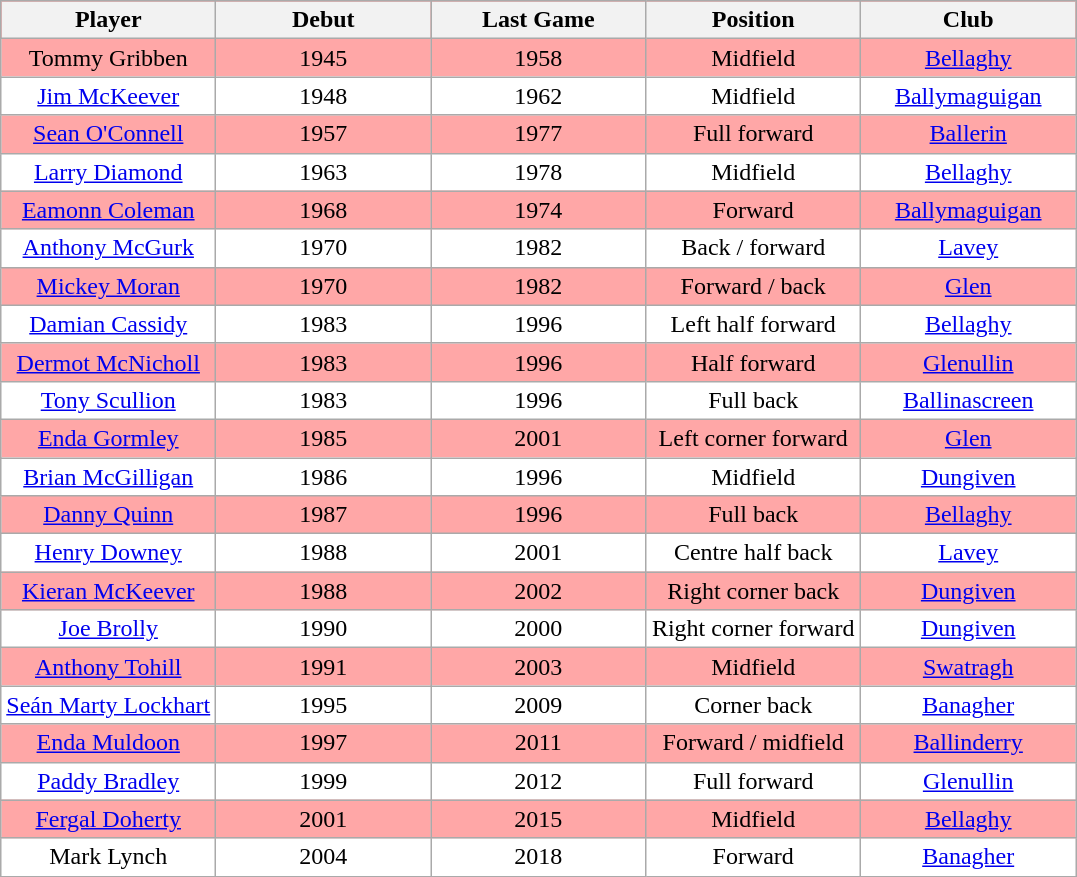<table class="wikitable">
<tr bgcolor=#FF0000>
<th width=20%>Player</th>
<th width=20%>Debut</th>
<th width=20%>Last Game</th>
<th width=20%>Position</th>
<th width=20%>Club</th>
</tr>
<tr bgcolor=#FFA7A7>
<td align=center>Tommy Gribben</td>
<td align=center>1945</td>
<td align=center>1958</td>
<td align=center>Midfield</td>
<td align=center><a href='#'>Bellaghy</a></td>
</tr>
<tr bgcolor=#FFFFFF>
<td align=center><a href='#'>Jim McKeever</a></td>
<td align=center>1948</td>
<td align=center>1962</td>
<td align=center>Midfield</td>
<td align=center><a href='#'>Ballymaguigan</a></td>
</tr>
<tr bgcolor=#FFA7A7>
<td align=center><a href='#'>Sean O'Connell</a></td>
<td align=center>1957</td>
<td align=center>1977</td>
<td align=center>Full forward</td>
<td align=center><a href='#'>Ballerin</a></td>
</tr>
<tr bgcolor=#FFFFFF>
<td align=center><a href='#'>Larry Diamond</a></td>
<td align=center>1963</td>
<td align=center>1978</td>
<td align=center>Midfield</td>
<td align=center><a href='#'>Bellaghy</a></td>
</tr>
<tr bgcolor=#FFA7A7>
<td align=center><a href='#'>Eamonn Coleman</a></td>
<td align=center>1968</td>
<td align=center>1974</td>
<td align=center>Forward</td>
<td align=center><a href='#'>Ballymaguigan</a></td>
</tr>
<tr bgcolor=#FFFFFF>
<td align=center><a href='#'>Anthony McGurk</a></td>
<td align=center>1970</td>
<td align=center>1982</td>
<td align=center>Back / forward</td>
<td align=center><a href='#'>Lavey</a></td>
</tr>
<tr bgcolor=#FFA7A7>
<td align=center><a href='#'>Mickey Moran</a></td>
<td align=center>1970</td>
<td align=center>1982</td>
<td align=center>Forward / back</td>
<td align=center><a href='#'>Glen</a></td>
</tr>
<tr bgcolor=#FFFFFF>
<td align=center><a href='#'>Damian Cassidy</a></td>
<td align=center>1983</td>
<td align=center>1996</td>
<td align=center>Left half forward</td>
<td align=center><a href='#'>Bellaghy</a></td>
</tr>
<tr bgcolor=#FFA7A7>
<td align=center><a href='#'>Dermot McNicholl</a></td>
<td align=center>1983</td>
<td align=center>1996</td>
<td align=center>Half forward</td>
<td align=center><a href='#'>Glenullin</a></td>
</tr>
<tr bgcolor=#FFFFFF>
<td align=center><a href='#'>Tony Scullion</a></td>
<td align=center>1983</td>
<td align=center>1996</td>
<td align=center>Full back</td>
<td align=center><a href='#'>Ballinascreen</a></td>
</tr>
<tr bgcolor=#FFA7A7>
<td align=center><a href='#'>Enda Gormley</a></td>
<td align=center>1985</td>
<td align=center>2001</td>
<td align=center>Left corner forward</td>
<td align=center><a href='#'>Glen</a></td>
</tr>
<tr bgcolor=#FFFFFF>
<td align=center><a href='#'>Brian McGilligan</a></td>
<td align=center>1986</td>
<td align=center>1996</td>
<td align=center>Midfield</td>
<td align=center><a href='#'>Dungiven</a></td>
</tr>
<tr bgcolor=#FFA7A7>
<td align=center><a href='#'>Danny Quinn</a></td>
<td align=center>1987</td>
<td align=center>1996</td>
<td align=center>Full back</td>
<td align=center><a href='#'>Bellaghy</a></td>
</tr>
<tr bgcolor=#FFFFFF>
<td align=center><a href='#'>Henry Downey</a></td>
<td align=center>1988</td>
<td align=center>2001</td>
<td align=center>Centre half back</td>
<td align=center><a href='#'>Lavey</a></td>
</tr>
<tr bgcolor=#FFA7A7>
<td align=center><a href='#'>Kieran McKeever</a></td>
<td align=center>1988</td>
<td align=center>2002</td>
<td align=center>Right corner back</td>
<td align=center><a href='#'>Dungiven</a></td>
</tr>
<tr bgcolor=#FFFFFF>
<td align=center><a href='#'>Joe Brolly</a></td>
<td align=center>1990</td>
<td align=center>2000</td>
<td align=center>Right corner forward</td>
<td align=center><a href='#'>Dungiven</a></td>
</tr>
<tr bgcolor=#FFA7A7>
<td align=center><a href='#'>Anthony Tohill</a></td>
<td align=center>1991</td>
<td align=center>2003</td>
<td align=center>Midfield</td>
<td align=center><a href='#'>Swatragh</a></td>
</tr>
<tr bgcolor=#FFFFFF>
<td align=center><a href='#'>Seán Marty Lockhart</a></td>
<td align=center>1995</td>
<td align=center>2009</td>
<td align=center>Corner back</td>
<td align=center><a href='#'>Banagher</a></td>
</tr>
<tr bgcolor=#FFA7A7>
<td align=center><a href='#'>Enda Muldoon</a></td>
<td align=center>1997</td>
<td align=center>2011</td>
<td align=center>Forward / midfield</td>
<td align=center><a href='#'>Ballinderry</a></td>
</tr>
<tr bgcolor=#FFFFFF>
<td align=center><a href='#'>Paddy Bradley</a></td>
<td align=center>1999</td>
<td align=center>2012</td>
<td align=center>Full forward</td>
<td align=center><a href='#'>Glenullin</a></td>
</tr>
<tr bgcolor=#FFA7A7>
<td align=center><a href='#'>Fergal Doherty</a></td>
<td align=center>2001</td>
<td align=center>2015</td>
<td align=center>Midfield</td>
<td align=center><a href='#'>Bellaghy</a></td>
</tr>
<tr bgcolor=#FFFFFF>
<td align=center>Mark Lynch</td>
<td align=center>2004</td>
<td align=center>2018</td>
<td align=center>Forward</td>
<td align=center><a href='#'>Banagher</a></td>
</tr>
</table>
